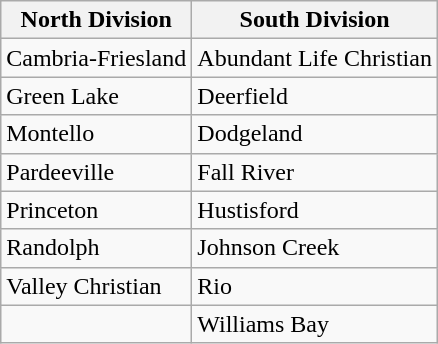<table class="wikitable">
<tr>
<th>North Division</th>
<th>South Division</th>
</tr>
<tr>
<td>Cambria-Friesland</td>
<td>Abundant Life Christian</td>
</tr>
<tr>
<td>Green Lake</td>
<td>Deerfield</td>
</tr>
<tr>
<td>Montello</td>
<td>Dodgeland</td>
</tr>
<tr>
<td>Pardeeville</td>
<td>Fall River</td>
</tr>
<tr>
<td>Princeton</td>
<td>Hustisford</td>
</tr>
<tr>
<td>Randolph</td>
<td>Johnson Creek</td>
</tr>
<tr>
<td>Valley Christian</td>
<td>Rio</td>
</tr>
<tr>
<td></td>
<td>Williams Bay</td>
</tr>
</table>
